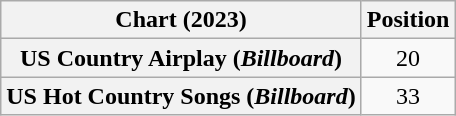<table class="wikitable sortable plainrowheaders" style="text-align:center">
<tr>
<th scope="col">Chart (2023)</th>
<th scope="col">Position</th>
</tr>
<tr>
<th scope="row">US Country Airplay (<em>Billboard</em>)</th>
<td>20</td>
</tr>
<tr>
<th scope="row">US Hot Country Songs (<em>Billboard</em>)</th>
<td>33</td>
</tr>
</table>
